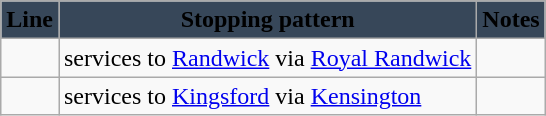<table class="wikitable">
<tr>
<th style="background:#374759"><span>Line</span></th>
<th style="background:#374759"><span>Stopping pattern</span></th>
<th style="background:#374759"><span>Notes</span></th>
</tr>
<tr>
<td></td>
<td>services to <a href='#'>Randwick</a> via <a href='#'>Royal Randwick</a></td>
<td></td>
</tr>
<tr>
<td></td>
<td>services to <a href='#'>Kingsford</a> via <a href='#'>Kensington</a></td>
<td></td>
</tr>
</table>
